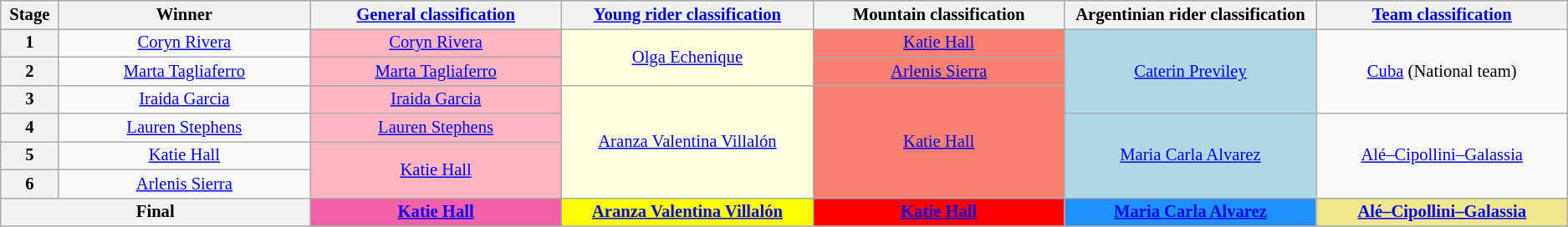<table class="wikitable" style="text-align: center; font-size:86%;">
<tr style="background-color: #efefef;">
<th width="1%">Stage</th>
<th width="10%">Winner</th>
<th width="10%"><a href='#'>General classification</a><br></th>
<th width="10%"><a href='#'>Young rider classification</a><br></th>
<th width="10%">Mountain classification<br></th>
<th width="10%">Argentinian rider classification<br></th>
<th width="10%"><a href='#'>Team classification</a><br></th>
</tr>
<tr>
<th>1</th>
<td><a href='#'>Coryn Rivera</a></td>
<td style="background:lightpink;"><a href='#'>Coryn Rivera</a></td>
<td style="background:lightyellow;" rowspan=2><a href='#'>Olga Echenique</a></td>
<td style="background:salmon;"><a href='#'>Katie Hall</a></td>
<td style="background:lightblue;" rowspan=3><a href='#'>Caterin Previley</a></td>
<td style="background:lightkhaki;" rowspan=3><a href='#'>Cuba</a> (National team)</td>
</tr>
<tr>
<th>2</th>
<td><a href='#'>Marta Tagliaferro</a></td>
<td style="background:lightpink;"><a href='#'>Marta Tagliaferro</a></td>
<td style="background:salmon;"><a href='#'>Arlenis Sierra</a></td>
</tr>
<tr>
<th>3</th>
<td><a href='#'>Iraida Garcia</a></td>
<td style="background:lightpink;"><a href='#'>Iraida Garcia</a></td>
<td style="background:lightyellow;" rowspan=4><a href='#'>Aranza Valentina Villalón</a></td>
<td style="background:salmon;" rowspan=4><a href='#'>Katie Hall</a></td>
</tr>
<tr>
<th>4</th>
<td><a href='#'>Lauren Stephens</a></td>
<td style="background:lightpink;"><a href='#'>Lauren Stephens</a></td>
<td style="background:lightblue;" rowspan=3><a href='#'>Maria Carla Alvarez</a></td>
<td style="background:lightkhaki;" rowspan=3><a href='#'>Alé–Cipollini–Galassia</a></td>
</tr>
<tr>
<th>5</th>
<td><a href='#'>Katie Hall</a></td>
<td style="background:lightpink;" rowspan=2><a href='#'>Katie Hall</a></td>
</tr>
<tr>
<th>6</th>
<td><a href='#'>Arlenis Sierra</a></td>
</tr>
<tr>
<th colspan=2><strong>Final</strong></th>
<th style="background:#F660AB;"><a href='#'>Katie Hall</a></th>
<th style="background:yellow;"><a href='#'>Aranza Valentina Villalón</a></th>
<th style="background:red"><a href='#'>Katie Hall</a></th>
<th style="background:dodgerblue;"><a href='#'>Maria Carla Alvarez</a></th>
<th style="background:khaki;"><a href='#'>Alé–Cipollini–Galassia</a></th>
</tr>
</table>
